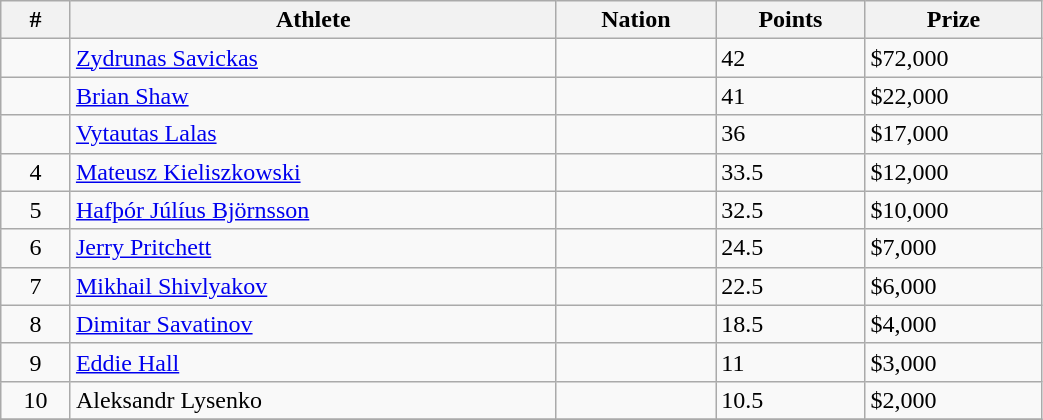<table class="wikitable" style="display: inline-table;width: 55%;">
<tr>
<th scope="col">#</th>
<th scope="col">Athlete</th>
<th scope="col">Nation</th>
<th scope="col">Points</th>
<th scope="col">Prize</th>
</tr>
<tr>
<td align="center"></td>
<td><a href='#'>Zydrunas Savickas</a></td>
<td></td>
<td>42</td>
<td>$72,000</td>
</tr>
<tr>
<td align="center"></td>
<td><a href='#'>Brian Shaw</a></td>
<td></td>
<td>41</td>
<td>$22,000</td>
</tr>
<tr>
<td align="center"></td>
<td><a href='#'>Vytautas Lalas</a></td>
<td></td>
<td>36</td>
<td>$17,000</td>
</tr>
<tr>
<td align="center">4</td>
<td><a href='#'>Mateusz Kieliszkowski</a></td>
<td></td>
<td>33.5</td>
<td>$12,000</td>
</tr>
<tr>
<td align="center">5</td>
<td><a href='#'>Hafþór Júlíus Björnsson</a></td>
<td></td>
<td>32.5</td>
<td>$10,000</td>
</tr>
<tr>
<td align="center">6</td>
<td><a href='#'>Jerry Pritchett</a></td>
<td></td>
<td>24.5</td>
<td>$7,000</td>
</tr>
<tr>
<td align="center">7</td>
<td><a href='#'>Mikhail Shivlyakov</a></td>
<td></td>
<td>22.5</td>
<td>$6,000</td>
</tr>
<tr>
<td align="center">8</td>
<td><a href='#'>Dimitar Savatinov</a></td>
<td></td>
<td>18.5</td>
<td>$4,000</td>
</tr>
<tr>
<td align="center">9</td>
<td><a href='#'>Eddie Hall</a></td>
<td></td>
<td>11</td>
<td>$3,000</td>
</tr>
<tr>
<td align="center">10</td>
<td>Aleksandr Lysenko</td>
<td></td>
<td>10.5</td>
<td>$2,000</td>
</tr>
<tr>
</tr>
</table>
